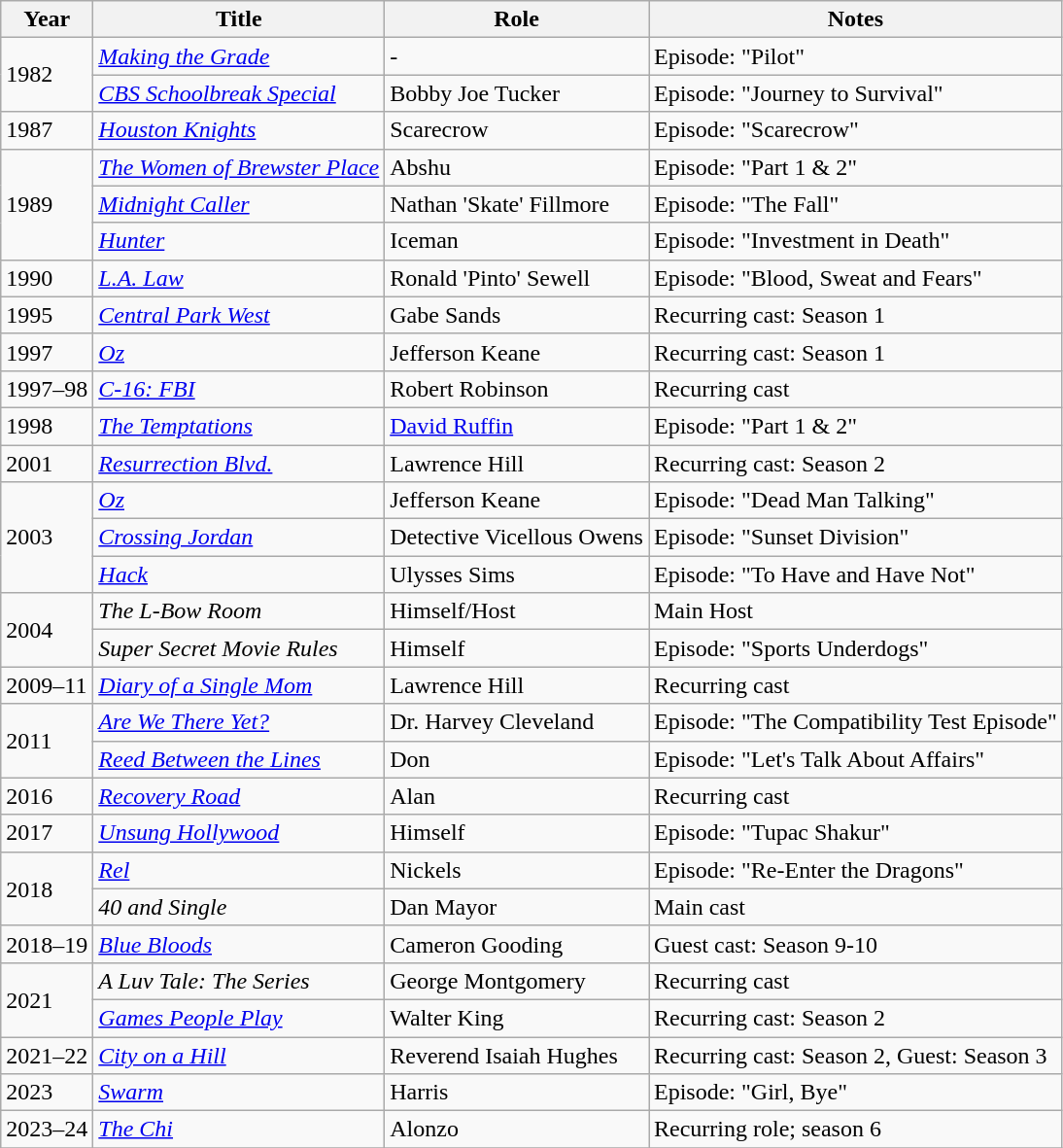<table class="wikitable sortable">
<tr>
<th>Year</th>
<th>Title</th>
<th>Role</th>
<th>Notes</th>
</tr>
<tr>
<td rowspan="2">1982</td>
<td><em><a href='#'>Making the Grade</a></em></td>
<td>-</td>
<td>Episode: "Pilot"</td>
</tr>
<tr>
<td><em><a href='#'>CBS Schoolbreak Special</a></em></td>
<td>Bobby Joe Tucker</td>
<td>Episode: "Journey to Survival"</td>
</tr>
<tr>
<td>1987</td>
<td><em><a href='#'>Houston Knights</a></em></td>
<td>Scarecrow</td>
<td>Episode: "Scarecrow"</td>
</tr>
<tr>
<td rowspan="3">1989</td>
<td><em><a href='#'>The Women of Brewster Place</a></em></td>
<td>Abshu</td>
<td>Episode: "Part 1 & 2"</td>
</tr>
<tr>
<td><em><a href='#'>Midnight Caller</a></em></td>
<td>Nathan 'Skate' Fillmore</td>
<td>Episode: "The Fall"</td>
</tr>
<tr>
<td><em><a href='#'>Hunter</a></em></td>
<td>Iceman</td>
<td>Episode: "Investment in Death"</td>
</tr>
<tr>
<td>1990</td>
<td><em><a href='#'>L.A. Law</a></em></td>
<td>Ronald 'Pinto' Sewell</td>
<td>Episode: "Blood, Sweat and Fears"</td>
</tr>
<tr>
<td>1995</td>
<td><em><a href='#'>Central Park West</a></em></td>
<td>Gabe Sands</td>
<td>Recurring cast: Season 1</td>
</tr>
<tr>
<td>1997</td>
<td><em><a href='#'>Oz</a></em></td>
<td>Jefferson Keane</td>
<td>Recurring cast: Season 1</td>
</tr>
<tr>
<td>1997–98</td>
<td><em><a href='#'>C-16: FBI</a></em></td>
<td>Robert Robinson</td>
<td>Recurring cast</td>
</tr>
<tr>
<td>1998</td>
<td><em><a href='#'>The Temptations</a></em></td>
<td><a href='#'>David Ruffin</a></td>
<td>Episode: "Part 1 & 2"</td>
</tr>
<tr>
<td>2001</td>
<td><em><a href='#'>Resurrection Blvd.</a></em></td>
<td>Lawrence Hill</td>
<td>Recurring cast: Season 2</td>
</tr>
<tr>
<td rowspan="3">2003</td>
<td><em><a href='#'>Oz</a></em></td>
<td>Jefferson Keane</td>
<td>Episode: "Dead Man Talking"</td>
</tr>
<tr>
<td><em><a href='#'>Crossing Jordan</a></em></td>
<td>Detective Vicellous Owens</td>
<td>Episode: "Sunset Division"</td>
</tr>
<tr>
<td><em><a href='#'>Hack</a></em></td>
<td>Ulysses Sims</td>
<td>Episode: "To Have and Have Not"</td>
</tr>
<tr>
<td rowspan="2">2004</td>
<td><em>The L-Bow Room</em></td>
<td>Himself/Host</td>
<td>Main Host</td>
</tr>
<tr>
<td><em>Super Secret Movie Rules</em></td>
<td>Himself</td>
<td>Episode: "Sports Underdogs"</td>
</tr>
<tr>
<td>2009–11</td>
<td><em><a href='#'>Diary of a Single Mom</a></em></td>
<td>Lawrence Hill</td>
<td>Recurring cast</td>
</tr>
<tr>
<td rowspan="2">2011</td>
<td><em><a href='#'>Are We There Yet?</a></em></td>
<td>Dr. Harvey Cleveland</td>
<td>Episode: "The Compatibility Test Episode"</td>
</tr>
<tr>
<td><em><a href='#'>Reed Between the Lines</a></em></td>
<td>Don</td>
<td>Episode: "Let's Talk About Affairs"</td>
</tr>
<tr>
<td>2016</td>
<td><em><a href='#'>Recovery Road</a></em></td>
<td>Alan</td>
<td>Recurring cast</td>
</tr>
<tr>
<td>2017</td>
<td><em><a href='#'>Unsung Hollywood</a></em></td>
<td>Himself</td>
<td>Episode: "Tupac Shakur"</td>
</tr>
<tr>
<td rowspan="2">2018</td>
<td><em><a href='#'>Rel</a></em></td>
<td>Nickels</td>
<td>Episode: "Re-Enter the Dragons"</td>
</tr>
<tr>
<td><em>40 and Single</em></td>
<td>Dan Mayor</td>
<td>Main cast</td>
</tr>
<tr>
<td>2018–19</td>
<td><em><a href='#'>Blue Bloods</a></em></td>
<td>Cameron Gooding</td>
<td>Guest cast: Season 9-10</td>
</tr>
<tr>
<td rowspan="2">2021</td>
<td><em>A Luv Tale: The Series</em></td>
<td>George Montgomery</td>
<td>Recurring cast</td>
</tr>
<tr>
<td><em><a href='#'>Games People Play</a></em></td>
<td>Walter King</td>
<td>Recurring cast: Season 2</td>
</tr>
<tr>
<td>2021–22</td>
<td><em><a href='#'>City on a Hill</a></em></td>
<td>Reverend Isaiah Hughes</td>
<td>Recurring cast: Season 2, Guest: Season 3</td>
</tr>
<tr>
<td>2023</td>
<td><em><a href='#'>Swarm</a></em></td>
<td>Harris</td>
<td>Episode: "Girl, Bye"</td>
</tr>
<tr>
<td>2023–24</td>
<td><em><a href='#'>The Chi</a></em></td>
<td>Alonzo</td>
<td>Recurring role; season 6</td>
</tr>
<tr>
</tr>
</table>
